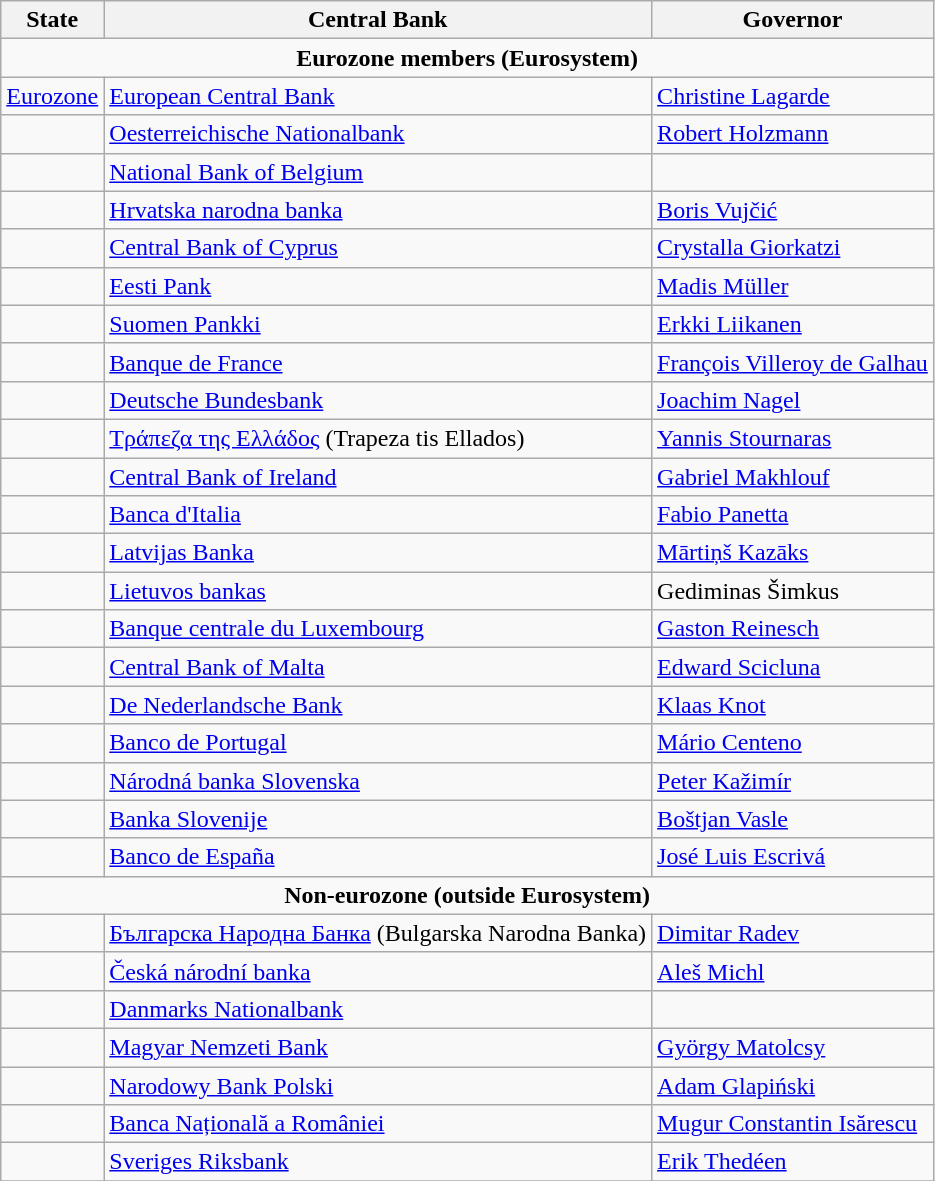<table class="wikitable" border="1">
<tr>
<th>State</th>
<th>Central Bank</th>
<th>Governor</th>
</tr>
<tr>
<td colspan=4 style="text-align:center;"><strong>Eurozone members (Eurosystem)</strong></td>
</tr>
<tr>
<td> <a href='#'>Eurozone</a></td>
<td><a href='#'>European Central Bank</a></td>
<td><a href='#'>Christine Lagarde</a></td>
</tr>
<tr>
<td></td>
<td><a href='#'>Oesterreichische Nationalbank</a></td>
<td><a href='#'>Robert Holzmann</a></td>
</tr>
<tr>
<td></td>
<td><a href='#'>National Bank of Belgium</a></td>
<td></td>
</tr>
<tr>
<td></td>
<td><a href='#'>Hrvatska narodna banka</a></td>
<td><a href='#'>Boris Vujčić</a></td>
</tr>
<tr>
<td></td>
<td><a href='#'>Central Bank of Cyprus</a></td>
<td><a href='#'>Crystalla Giorkatzi</a></td>
</tr>
<tr>
<td></td>
<td><a href='#'>Eesti Pank</a></td>
<td><a href='#'>Madis Müller</a></td>
</tr>
<tr>
<td></td>
<td><a href='#'>Suomen Pankki</a></td>
<td><a href='#'>Erkki Liikanen</a></td>
</tr>
<tr>
<td></td>
<td><a href='#'>Banque de France</a></td>
<td><a href='#'>François Villeroy de Galhau</a></td>
</tr>
<tr>
<td></td>
<td><a href='#'>Deutsche Bundesbank</a></td>
<td><a href='#'>Joachim Nagel</a></td>
</tr>
<tr>
<td></td>
<td><a href='#'>Τράπεζα της Ελλάδος</a> (Trapeza tis Ellados)</td>
<td><a href='#'>Yannis Stournaras</a></td>
</tr>
<tr>
<td></td>
<td><a href='#'>Central Bank of Ireland</a></td>
<td><a href='#'>Gabriel Makhlouf</a></td>
</tr>
<tr>
<td></td>
<td><a href='#'>Banca d'Italia</a></td>
<td><a href='#'>Fabio Panetta</a></td>
</tr>
<tr>
<td></td>
<td><a href='#'>Latvijas Banka</a></td>
<td><a href='#'>Mārtiņš Kazāks</a></td>
</tr>
<tr>
<td></td>
<td><a href='#'>Lietuvos bankas</a></td>
<td>Gediminas Šimkus</td>
</tr>
<tr>
<td></td>
<td><a href='#'>Banque centrale du Luxembourg</a></td>
<td><a href='#'>Gaston Reinesch</a></td>
</tr>
<tr>
<td></td>
<td><a href='#'>Central Bank of Malta</a></td>
<td><a href='#'>Edward Scicluna</a></td>
</tr>
<tr>
<td></td>
<td><a href='#'>De Nederlandsche Bank</a></td>
<td><a href='#'>Klaas Knot</a></td>
</tr>
<tr>
<td></td>
<td><a href='#'>Banco de Portugal</a></td>
<td><a href='#'>Mário Centeno</a></td>
</tr>
<tr>
<td></td>
<td><a href='#'>Národná banka Slovenska</a></td>
<td><a href='#'>Peter Kažimír</a></td>
</tr>
<tr>
<td></td>
<td><a href='#'>Banka Slovenije</a></td>
<td><a href='#'>Boštjan Vasle</a></td>
</tr>
<tr>
<td></td>
<td><a href='#'>Banco de España</a></td>
<td><a href='#'>José Luis Escrivá</a></td>
</tr>
<tr>
<td colspan=4 style="text-align:center;"><strong>Non-eurozone (outside Eurosystem)</strong></td>
</tr>
<tr>
<td></td>
<td><a href='#'>Българска Народна Банка</a> (Bulgarska Narodna Banka)</td>
<td><a href='#'>Dimitar Radev</a></td>
</tr>
<tr>
<td></td>
<td><a href='#'>Česká národní banka</a></td>
<td><a href='#'>Aleš Michl</a></td>
</tr>
<tr>
<td></td>
<td><a href='#'>Danmarks Nationalbank</a></td>
<td></td>
</tr>
<tr>
<td></td>
<td><a href='#'>Magyar Nemzeti Bank</a></td>
<td><a href='#'>György Matolcsy</a></td>
</tr>
<tr>
<td></td>
<td><a href='#'>Narodowy Bank Polski</a></td>
<td><a href='#'>Adam Glapiński</a></td>
</tr>
<tr>
<td></td>
<td><a href='#'>Banca Națională a României</a></td>
<td><a href='#'>Mugur Constantin Isărescu</a></td>
</tr>
<tr>
<td></td>
<td><a href='#'>Sveriges Riksbank</a></td>
<td><a href='#'>Erik Thedéen</a></td>
</tr>
<tr>
</tr>
</table>
